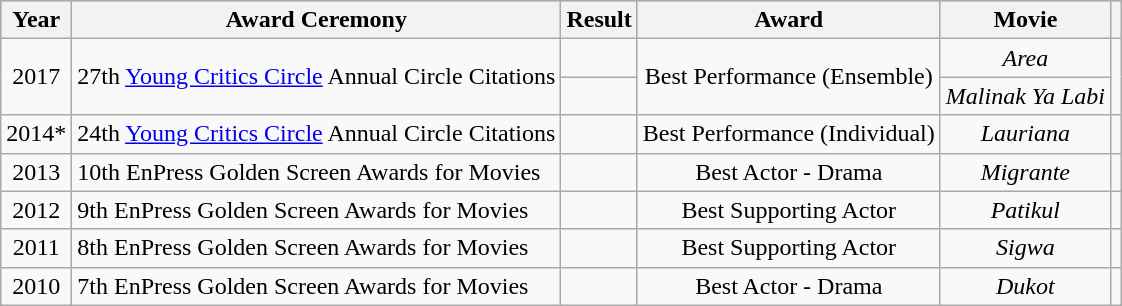<table class="wikitable sortable">
<tr style="background:#b0c4de; text-align:center;">
<th>Year</th>
<th>Award Ceremony</th>
<th>Result</th>
<th>Award</th>
<th>Movie</th>
<th></th>
</tr>
<tr>
<td rowspan="2" align="center">2017</td>
<td rowspan="2">27th <a href='#'>Young Critics Circle</a> Annual Circle Citations</td>
<td></td>
<td rowspan="2" align="center">Best Performance (Ensemble)</td>
<td align="center"><em>Area</em></td>
<td rowspan="2"></td>
</tr>
<tr>
<td></td>
<td><em>Malinak Ya Labi</em></td>
</tr>
<tr>
<td align="center">2014*</td>
<td>24th <a href='#'>Young Critics Circle</a> Annual Circle Citations</td>
<td></td>
<td>Best Performance (Individual)</td>
<td align="center"><em>Lauriana</em></td>
<td></td>
</tr>
<tr>
<td align="center">2013</td>
<td>10th EnPress Golden Screen Awards for Movies</td>
<td></td>
<td align="center">Best Actor - Drama</td>
<td align="center"><em>Migrante</em></td>
<td></td>
</tr>
<tr>
<td align="center">2012</td>
<td>9th EnPress Golden Screen Awards for Movies</td>
<td></td>
<td align="center">Best Supporting Actor</td>
<td align="center"><em>Patikul</em></td>
<td></td>
</tr>
<tr>
<td align="center">2011</td>
<td>8th EnPress Golden Screen Awards for Movies</td>
<td></td>
<td align="center">Best Supporting Actor</td>
<td align="center"><em>Sigwa</em></td>
<td></td>
</tr>
<tr>
<td align="center">2010</td>
<td>7th EnPress Golden Screen Awards for Movies</td>
<td></td>
<td align="center">Best Actor - Drama</td>
<td align="center"><em>Dukot</em></td>
<td></td>
</tr>
</table>
